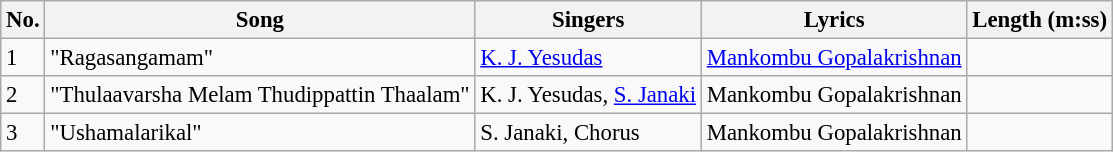<table class="wikitable" style="font-size:95%;">
<tr>
<th>No.</th>
<th>Song</th>
<th>Singers</th>
<th>Lyrics</th>
<th>Length (m:ss)</th>
</tr>
<tr>
<td>1</td>
<td>"Ragasangamam"</td>
<td><a href='#'>K. J. Yesudas</a></td>
<td><a href='#'>Mankombu Gopalakrishnan</a></td>
<td></td>
</tr>
<tr>
<td>2</td>
<td>"Thulaavarsha Melam Thudippattin Thaalam"</td>
<td>K. J. Yesudas, <a href='#'>S. Janaki</a></td>
<td>Mankombu Gopalakrishnan</td>
<td></td>
</tr>
<tr>
<td>3</td>
<td>"Ushamalarikal"</td>
<td>S. Janaki, Chorus</td>
<td>Mankombu Gopalakrishnan</td>
<td></td>
</tr>
</table>
